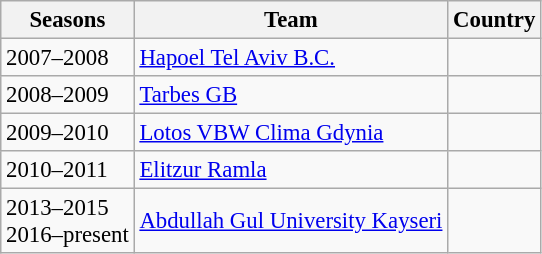<table class="wikitable" style="font-size: 95%;">
<tr>
<th>Seasons</th>
<th>Team</th>
<th>Country</th>
</tr>
<tr>
<td>2007–2008</td>
<td><a href='#'>Hapoel Tel Aviv B.C.</a></td>
<td></td>
</tr>
<tr>
<td>2008–2009</td>
<td><a href='#'>Tarbes GB</a></td>
<td></td>
</tr>
<tr>
<td>2009–2010</td>
<td><a href='#'>Lotos VBW Clima Gdynia</a></td>
<td></td>
</tr>
<tr>
<td>2010–2011</td>
<td><a href='#'>Elitzur Ramla</a></td>
<td></td>
</tr>
<tr>
<td>2013–2015<br>2016–present</td>
<td><a href='#'>Abdullah Gul University Kayseri</a></td>
<td></td>
</tr>
</table>
